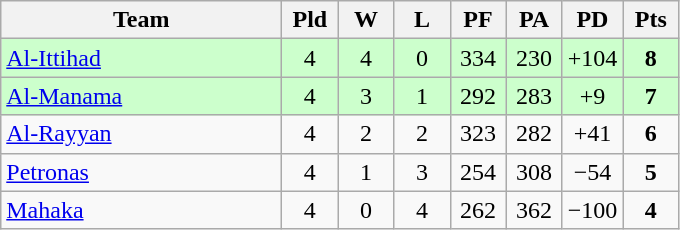<table class="wikitable" style="text-align:center;">
<tr>
<th width=180>Team</th>
<th width=30>Pld</th>
<th width=30>W</th>
<th width=30>L</th>
<th width=30>PF</th>
<th width=30>PA</th>
<th width=30>PD</th>
<th width=30>Pts</th>
</tr>
<tr bgcolor="#ccffcc">
<td align="left"> <a href='#'>Al-Ittihad</a></td>
<td>4</td>
<td>4</td>
<td>0</td>
<td>334</td>
<td>230</td>
<td>+104</td>
<td><strong>8</strong></td>
</tr>
<tr bgcolor="#ccffcc">
<td align="left"> <a href='#'>Al-Manama</a></td>
<td>4</td>
<td>3</td>
<td>1</td>
<td>292</td>
<td>283</td>
<td>+9</td>
<td><strong>7</strong></td>
</tr>
<tr>
<td align="left"> <a href='#'>Al-Rayyan</a></td>
<td>4</td>
<td>2</td>
<td>2</td>
<td>323</td>
<td>282</td>
<td>+41</td>
<td><strong>6</strong></td>
</tr>
<tr>
<td align="left"> <a href='#'>Petronas</a></td>
<td>4</td>
<td>1</td>
<td>3</td>
<td>254</td>
<td>308</td>
<td>−54</td>
<td><strong>5</strong></td>
</tr>
<tr>
<td align="left"> <a href='#'>Mahaka</a></td>
<td>4</td>
<td>0</td>
<td>4</td>
<td>262</td>
<td>362</td>
<td>−100</td>
<td><strong>4</strong></td>
</tr>
</table>
